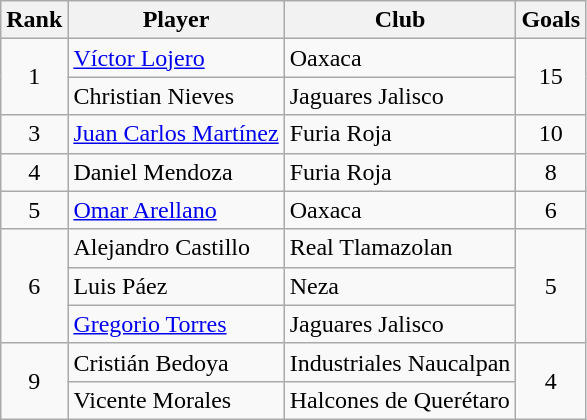<table class="wikitable">
<tr>
<th>Rank</th>
<th>Player</th>
<th>Club</th>
<th>Goals</th>
</tr>
<tr>
<td align=center rowspan=2>1</td>
<td> <a href='#'>Víctor Lojero</a></td>
<td>Oaxaca</td>
<td align=center rowspan=2>15</td>
</tr>
<tr>
<td> Christian Nieves</td>
<td>Jaguares Jalisco</td>
</tr>
<tr>
<td align=center rowspan=1>3</td>
<td> <a href='#'>Juan Carlos Martínez</a></td>
<td>Furia Roja</td>
<td align=center rowspan=1>10</td>
</tr>
<tr>
<td align=center rowspan=1>4</td>
<td> Daniel Mendoza</td>
<td>Furia Roja</td>
<td align=center rowspan=1>8</td>
</tr>
<tr>
<td align=center rowspan=1>5</td>
<td> <a href='#'>Omar Arellano</a></td>
<td>Oaxaca</td>
<td align=center rowspan=1>6</td>
</tr>
<tr>
<td align=center rowspan=3>6</td>
<td> Alejandro Castillo</td>
<td>Real Tlamazolan</td>
<td align=center rowspan=3>5</td>
</tr>
<tr>
<td> Luis Páez</td>
<td>Neza</td>
</tr>
<tr>
<td> <a href='#'>Gregorio Torres</a></td>
<td>Jaguares Jalisco</td>
</tr>
<tr>
<td align=center rowspan=2>9</td>
<td> Cristián Bedoya</td>
<td>Industriales Naucalpan</td>
<td align=center rowspan=2>4</td>
</tr>
<tr>
<td> Vicente Morales</td>
<td>Halcones de Querétaro</td>
</tr>
</table>
